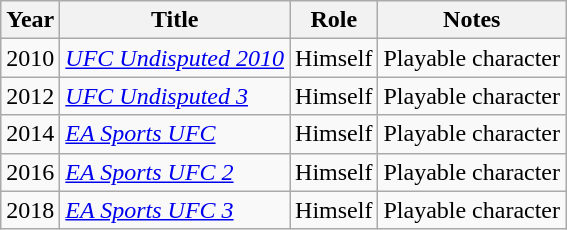<table class="wikitable sortable">
<tr>
<th>Year</th>
<th>Title</th>
<th>Role</th>
<th>Notes</th>
</tr>
<tr>
<td>2010</td>
<td><em><a href='#'>UFC Undisputed 2010</a></em></td>
<td>Himself</td>
<td>Playable character</td>
</tr>
<tr>
<td>2012</td>
<td><em><a href='#'>UFC Undisputed 3</a></em></td>
<td>Himself</td>
<td>Playable character</td>
</tr>
<tr>
<td>2014</td>
<td><em><a href='#'>EA Sports UFC</a></em></td>
<td>Himself</td>
<td>Playable character</td>
</tr>
<tr>
<td>2016</td>
<td><em><a href='#'>EA Sports UFC 2</a></em></td>
<td>Himself</td>
<td>Playable character</td>
</tr>
<tr>
<td>2018</td>
<td><em><a href='#'>EA Sports UFC 3</a></em></td>
<td>Himself</td>
<td>Playable character</td>
</tr>
</table>
